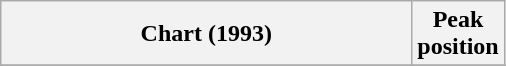<table class="wikitable">
<tr>
<th style="width: 200pt;">Chart (1993)</th>
<th style="width: 40pt;">Peak<br>position</th>
</tr>
<tr>
</tr>
</table>
